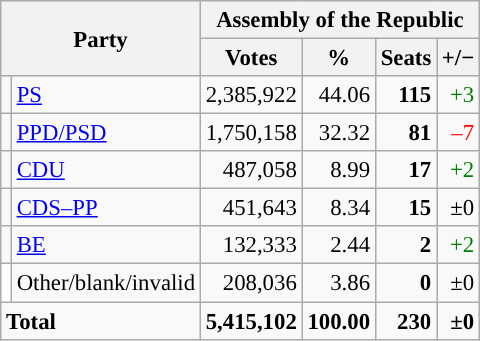<table class="wikitable" style="text-align:right; font-size:95%;">
<tr>
<th colspan="2" rowspan="2">Party</th>
<th colspan="4">Assembly of the Republic</th>
</tr>
<tr>
<th>Votes</th>
<th>%</th>
<th>Seats</th>
<th>+/−</th>
</tr>
<tr>
<td style="background:"></td>
<td align="left"><a href='#'>PS</a></td>
<td>2,385,922</td>
<td>44.06</td>
<td><strong>115</strong></td>
<td style="color:green;">+3</td>
</tr>
<tr>
<td style="background:"></td>
<td align="left"><a href='#'>PPD/PSD</a></td>
<td>1,750,158</td>
<td>32.32</td>
<td><strong>81</strong></td>
<td style="color:red;">–7</td>
</tr>
<tr>
<td style="background:"></td>
<td align="left"><a href='#'>CDU</a></td>
<td>487,058</td>
<td>8.99</td>
<td><strong>17</strong></td>
<td style="color:green;">+2</td>
</tr>
<tr>
<td style="background:"></td>
<td align="left"><a href='#'>CDS–PP</a></td>
<td>451,643</td>
<td>8.34</td>
<td><strong>15</strong></td>
<td>±0</td>
</tr>
<tr>
<td style="background:"></td>
<td align="left"><a href='#'>BE</a></td>
<td>132,333</td>
<td>2.44</td>
<td><strong>2</strong></td>
<td style="color:green;">+2</td>
</tr>
<tr>
<td style="background:white;"></td>
<td align="left">Other/blank/invalid</td>
<td>208,036</td>
<td>3.86</td>
<td><strong>0</strong></td>
<td>±0</td>
</tr>
<tr style="font-weight:bold">
<td colspan="2" align="left">Total</td>
<td>5,415,102</td>
<td>100.00</td>
<td>230</td>
<td>±0</td>
</tr>
</table>
